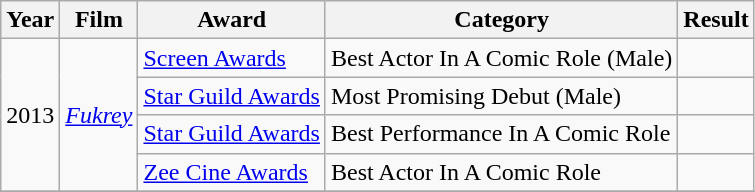<table class="wikitable sortable">
<tr>
<th>Year</th>
<th>Film</th>
<th>Award</th>
<th>Category</th>
<th>Result</th>
</tr>
<tr>
<td rowspan="4">2013</td>
<td rowspan="4"><em><a href='#'>Fukrey</a></em></td>
<td><a href='#'>Screen Awards</a></td>
<td>Best Actor In A Comic Role (Male)</td>
<td></td>
</tr>
<tr>
<td><a href='#'>Star Guild Awards</a></td>
<td>Most Promising Debut (Male)</td>
<td></td>
</tr>
<tr>
<td><a href='#'>Star Guild Awards</a></td>
<td>Best Performance In A Comic Role</td>
<td></td>
</tr>
<tr>
<td><a href='#'>Zee Cine Awards</a></td>
<td>Best Actor In A Comic Role</td>
<td></td>
</tr>
<tr>
</tr>
</table>
